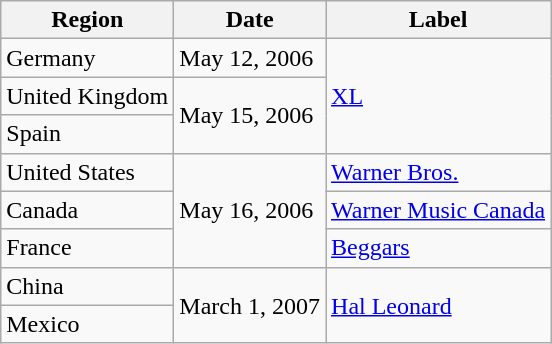<table class="wikitable plainrowheaders">
<tr>
<th scope="col">Region</th>
<th scope="col">Date</th>
<th scope="col">Label</th>
</tr>
<tr>
<td scope="row">Germany</td>
<td>May 12, 2006</td>
<td rowspan=3><a href='#'>XL</a></td>
</tr>
<tr>
<td scope="row">United Kingdom</td>
<td rowspan=2>May 15, 2006</td>
</tr>
<tr>
<td scope="row">Spain</td>
</tr>
<tr>
<td scope="row">United States</td>
<td rowspan=3>May 16, 2006</td>
<td rowspan="1"><a href='#'>Warner Bros.</a></td>
</tr>
<tr>
<td scope=>Canada</td>
<td rowspan="1"><a href='#'>Warner Music Canada</a></td>
</tr>
<tr>
<td scope="row">France</td>
<td rowspan="1"><a href='#'>Beggars</a></td>
</tr>
<tr>
<td scope="row">China</td>
<td rowspan=2>March 1, 2007</td>
<td rowspan="2"><a href='#'>Hal Leonard</a></td>
</tr>
<tr>
<td scope="row">Mexico</td>
</tr>
</table>
